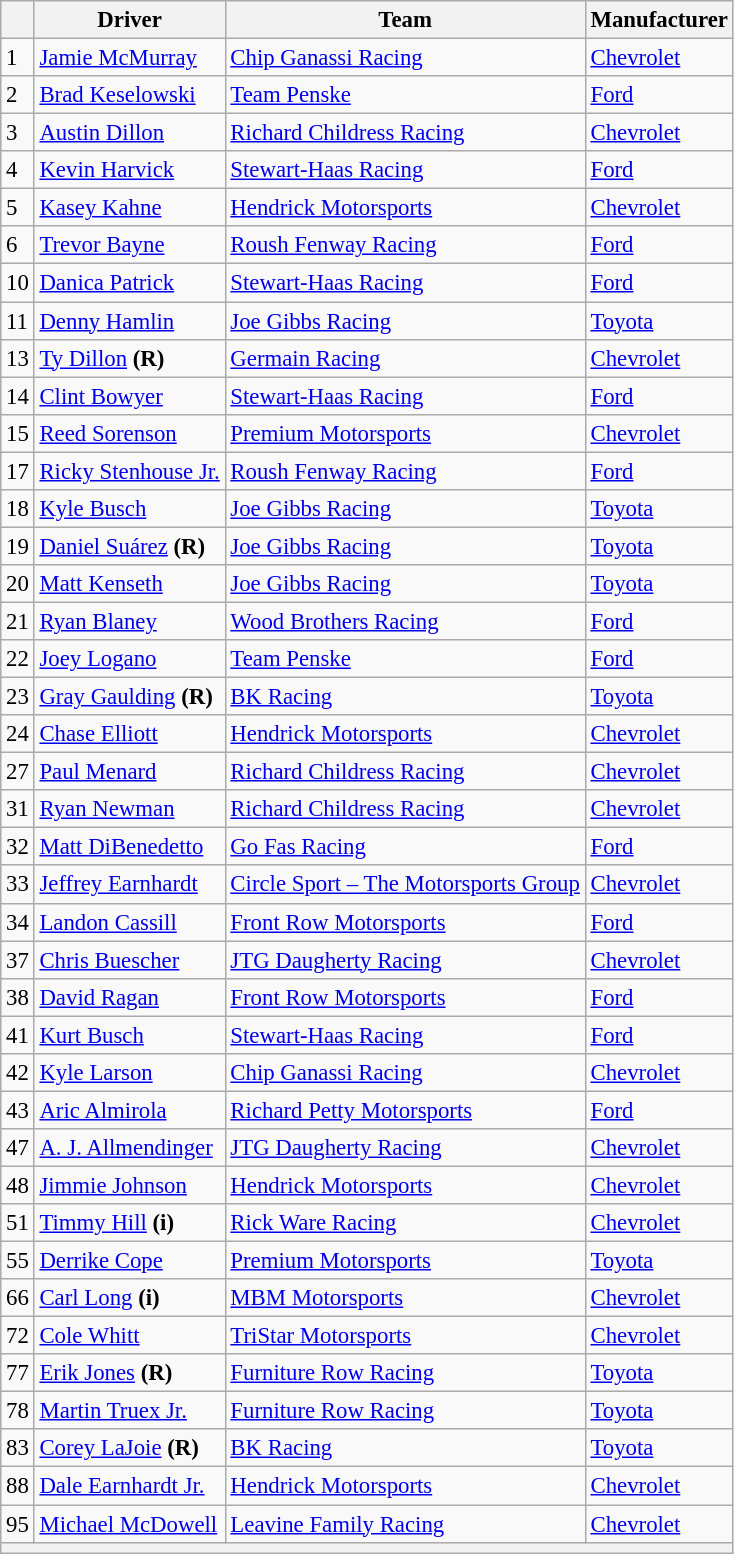<table class="wikitable" style="font-size:95%">
<tr>
<th></th>
<th>Driver</th>
<th>Team</th>
<th>Manufacturer</th>
</tr>
<tr>
<td>1</td>
<td><a href='#'>Jamie McMurray</a></td>
<td><a href='#'>Chip Ganassi Racing</a></td>
<td><a href='#'>Chevrolet</a></td>
</tr>
<tr>
<td>2</td>
<td><a href='#'>Brad Keselowski</a></td>
<td><a href='#'>Team Penske</a></td>
<td><a href='#'>Ford</a></td>
</tr>
<tr>
<td>3</td>
<td><a href='#'>Austin Dillon</a></td>
<td><a href='#'>Richard Childress Racing</a></td>
<td><a href='#'>Chevrolet</a></td>
</tr>
<tr>
<td>4</td>
<td><a href='#'>Kevin Harvick</a></td>
<td><a href='#'>Stewart-Haas Racing</a></td>
<td><a href='#'>Ford</a></td>
</tr>
<tr>
<td>5</td>
<td><a href='#'>Kasey Kahne</a></td>
<td><a href='#'>Hendrick Motorsports</a></td>
<td><a href='#'>Chevrolet</a></td>
</tr>
<tr>
<td>6</td>
<td><a href='#'>Trevor Bayne</a></td>
<td><a href='#'>Roush Fenway Racing</a></td>
<td><a href='#'>Ford</a></td>
</tr>
<tr>
<td>10</td>
<td><a href='#'>Danica Patrick</a></td>
<td><a href='#'>Stewart-Haas Racing</a></td>
<td><a href='#'>Ford</a></td>
</tr>
<tr>
<td>11</td>
<td><a href='#'>Denny Hamlin</a></td>
<td><a href='#'>Joe Gibbs Racing</a></td>
<td><a href='#'>Toyota</a></td>
</tr>
<tr>
<td>13</td>
<td><a href='#'>Ty Dillon</a> <strong>(R)</strong></td>
<td><a href='#'>Germain Racing</a></td>
<td><a href='#'>Chevrolet</a></td>
</tr>
<tr>
<td>14</td>
<td><a href='#'>Clint Bowyer</a></td>
<td><a href='#'>Stewart-Haas Racing</a></td>
<td><a href='#'>Ford</a></td>
</tr>
<tr>
<td>15</td>
<td><a href='#'>Reed Sorenson</a></td>
<td><a href='#'>Premium Motorsports</a></td>
<td><a href='#'>Chevrolet</a></td>
</tr>
<tr>
<td>17</td>
<td><a href='#'>Ricky Stenhouse Jr.</a></td>
<td><a href='#'>Roush Fenway Racing</a></td>
<td><a href='#'>Ford</a></td>
</tr>
<tr>
<td>18</td>
<td><a href='#'>Kyle Busch</a></td>
<td><a href='#'>Joe Gibbs Racing</a></td>
<td><a href='#'>Toyota</a></td>
</tr>
<tr>
<td>19</td>
<td><a href='#'>Daniel Suárez</a> <strong>(R)</strong></td>
<td><a href='#'>Joe Gibbs Racing</a></td>
<td><a href='#'>Toyota</a></td>
</tr>
<tr>
<td>20</td>
<td><a href='#'>Matt Kenseth</a></td>
<td><a href='#'>Joe Gibbs Racing</a></td>
<td><a href='#'>Toyota</a></td>
</tr>
<tr>
<td>21</td>
<td><a href='#'>Ryan Blaney</a></td>
<td><a href='#'>Wood Brothers Racing</a></td>
<td><a href='#'>Ford</a></td>
</tr>
<tr>
<td>22</td>
<td><a href='#'>Joey Logano</a></td>
<td><a href='#'>Team Penske</a></td>
<td><a href='#'>Ford</a></td>
</tr>
<tr>
<td>23</td>
<td><a href='#'>Gray Gaulding</a> <strong>(R)</strong></td>
<td><a href='#'>BK Racing</a></td>
<td><a href='#'>Toyota</a></td>
</tr>
<tr>
<td>24</td>
<td><a href='#'>Chase Elliott</a></td>
<td><a href='#'>Hendrick Motorsports</a></td>
<td><a href='#'>Chevrolet</a></td>
</tr>
<tr>
<td>27</td>
<td><a href='#'>Paul Menard</a></td>
<td><a href='#'>Richard Childress Racing</a></td>
<td><a href='#'>Chevrolet</a></td>
</tr>
<tr>
<td>31</td>
<td><a href='#'>Ryan Newman</a></td>
<td><a href='#'>Richard Childress Racing</a></td>
<td><a href='#'>Chevrolet</a></td>
</tr>
<tr>
<td>32</td>
<td><a href='#'>Matt DiBenedetto</a></td>
<td><a href='#'>Go Fas Racing</a></td>
<td><a href='#'>Ford</a></td>
</tr>
<tr>
<td>33</td>
<td><a href='#'>Jeffrey Earnhardt</a></td>
<td><a href='#'>Circle Sport – The Motorsports Group</a></td>
<td><a href='#'>Chevrolet</a></td>
</tr>
<tr>
<td>34</td>
<td><a href='#'>Landon Cassill</a></td>
<td><a href='#'>Front Row Motorsports</a></td>
<td><a href='#'>Ford</a></td>
</tr>
<tr>
<td>37</td>
<td><a href='#'>Chris Buescher</a></td>
<td><a href='#'>JTG Daugherty Racing</a></td>
<td><a href='#'>Chevrolet</a></td>
</tr>
<tr>
<td>38</td>
<td><a href='#'>David Ragan</a></td>
<td><a href='#'>Front Row Motorsports</a></td>
<td><a href='#'>Ford</a></td>
</tr>
<tr>
<td>41</td>
<td><a href='#'>Kurt Busch</a></td>
<td><a href='#'>Stewart-Haas Racing</a></td>
<td><a href='#'>Ford</a></td>
</tr>
<tr>
<td>42</td>
<td><a href='#'>Kyle Larson</a></td>
<td><a href='#'>Chip Ganassi Racing</a></td>
<td><a href='#'>Chevrolet</a></td>
</tr>
<tr>
<td>43</td>
<td><a href='#'>Aric Almirola</a></td>
<td><a href='#'>Richard Petty Motorsports</a></td>
<td><a href='#'>Ford</a></td>
</tr>
<tr>
<td>47</td>
<td><a href='#'>A. J. Allmendinger</a></td>
<td><a href='#'>JTG Daugherty Racing</a></td>
<td><a href='#'>Chevrolet</a></td>
</tr>
<tr>
<td>48</td>
<td><a href='#'>Jimmie Johnson</a></td>
<td><a href='#'>Hendrick Motorsports</a></td>
<td><a href='#'>Chevrolet</a></td>
</tr>
<tr>
<td>51</td>
<td><a href='#'>Timmy Hill</a> <strong>(i)</strong></td>
<td><a href='#'>Rick Ware Racing</a></td>
<td><a href='#'>Chevrolet</a></td>
</tr>
<tr>
<td>55</td>
<td><a href='#'>Derrike Cope</a></td>
<td><a href='#'>Premium Motorsports</a></td>
<td><a href='#'>Toyota</a></td>
</tr>
<tr>
<td>66</td>
<td><a href='#'>Carl Long</a> <strong>(i)</strong></td>
<td><a href='#'>MBM Motorsports</a></td>
<td><a href='#'>Chevrolet</a></td>
</tr>
<tr>
<td>72</td>
<td><a href='#'>Cole Whitt</a></td>
<td><a href='#'>TriStar Motorsports</a></td>
<td><a href='#'>Chevrolet</a></td>
</tr>
<tr>
<td>77</td>
<td><a href='#'>Erik Jones</a> <strong>(R)</strong></td>
<td><a href='#'>Furniture Row Racing</a></td>
<td><a href='#'>Toyota</a></td>
</tr>
<tr>
<td>78</td>
<td><a href='#'>Martin Truex Jr.</a></td>
<td><a href='#'>Furniture Row Racing</a></td>
<td><a href='#'>Toyota</a></td>
</tr>
<tr>
<td>83</td>
<td><a href='#'>Corey LaJoie</a> <strong>(R)</strong></td>
<td><a href='#'>BK Racing</a></td>
<td><a href='#'>Toyota</a></td>
</tr>
<tr>
<td>88</td>
<td><a href='#'>Dale Earnhardt Jr.</a></td>
<td><a href='#'>Hendrick Motorsports</a></td>
<td><a href='#'>Chevrolet</a></td>
</tr>
<tr>
<td>95</td>
<td><a href='#'>Michael McDowell</a></td>
<td><a href='#'>Leavine Family Racing</a></td>
<td><a href='#'>Chevrolet</a></td>
</tr>
<tr>
<th colspan="4"></th>
</tr>
</table>
